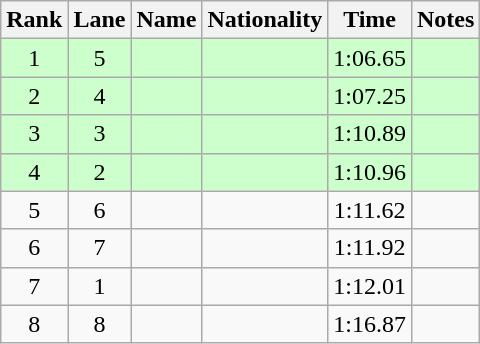<table class="wikitable sortable" style="text-align:center">
<tr>
<th>Rank</th>
<th>Lane</th>
<th>Name</th>
<th>Nationality</th>
<th>Time</th>
<th>Notes</th>
</tr>
<tr bgcolor=ccffcc>
<td>1</td>
<td>5</td>
<td align=left></td>
<td align=left></td>
<td>1:06.65</td>
<td><strong></strong> <strong></strong></td>
</tr>
<tr bgcolor=ccffcc>
<td>2</td>
<td>4</td>
<td align=left></td>
<td align=left></td>
<td>1:07.25</td>
<td><strong></strong></td>
</tr>
<tr bgcolor=ccffcc>
<td>3</td>
<td>3</td>
<td align=left></td>
<td align=left></td>
<td>1:10.89</td>
<td><strong></strong></td>
</tr>
<tr bgcolor=ccffcc>
<td>4</td>
<td>2</td>
<td align=left></td>
<td align=left></td>
<td>1:10.96</td>
<td><strong></strong></td>
</tr>
<tr>
<td>5</td>
<td>6</td>
<td align=left></td>
<td align=left></td>
<td>1:11.62</td>
<td></td>
</tr>
<tr>
<td>6</td>
<td>7</td>
<td align=left></td>
<td align=left></td>
<td>1:11.92</td>
<td></td>
</tr>
<tr>
<td>7</td>
<td>1</td>
<td align=left></td>
<td align=left></td>
<td>1:12.01</td>
<td></td>
</tr>
<tr>
<td>8</td>
<td>8</td>
<td align=left></td>
<td align=left></td>
<td>1:16.87</td>
<td></td>
</tr>
</table>
